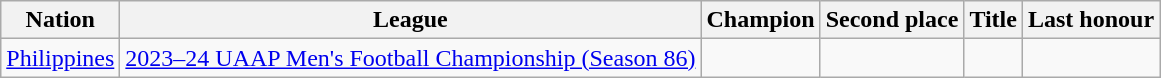<table class="wikitable sortable">
<tr>
<th>Nation</th>
<th>League</th>
<th>Champion</th>
<th>Second place</th>
<th data-sort-type="number">Title</th>
<th>Last honour</th>
</tr>
<tr>
<td> <a href='#'>Philippines</a></td>
<td><a href='#'>2023–24 UAAP Men's Football Championship (Season 86)</a></td>
<td></td>
<td></td>
<td></td>
<td></td>
</tr>
</table>
